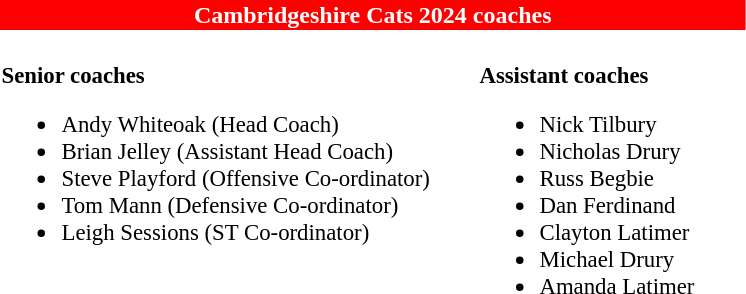<table class="toccolours" style="text-align: left;">
<tr>
<th colspan="7" style="background-color:red;color:white; text-align:center;">Cambridgeshire Cats 2024 coaches</th>
</tr>
<tr>
<td style="font-size: 95%;" valign="top"><br><strong>Senior coaches</strong><ul><li>Andy Whiteoak (Head Coach)</li><li>Brian Jelley (Assistant Head Coach)</li><li>Steve Playford (Offensive Co-ordinator)</li><li>Tom Mann (Defensive Co-ordinator)</li><li>Leigh Sessions (ST Co-ordinator)</li></ul></td>
<td style="width: 25px;"></td>
<td style="font-size: 95%;" valign="top"><br><strong>Assistant coaches</strong><ul><li>Nick Tilbury</li><li>Nicholas Drury</li><li>Russ Begbie</li><li>Dan Ferdinand</li><li>Clayton Latimer</li><li>Michael Drury</li><li>Amanda Latimer</li></ul></td>
<td style="width: 25px;"></td>
<td style="font-size: 95%;" valign="top"></td>
</tr>
<tr>
</tr>
</table>
